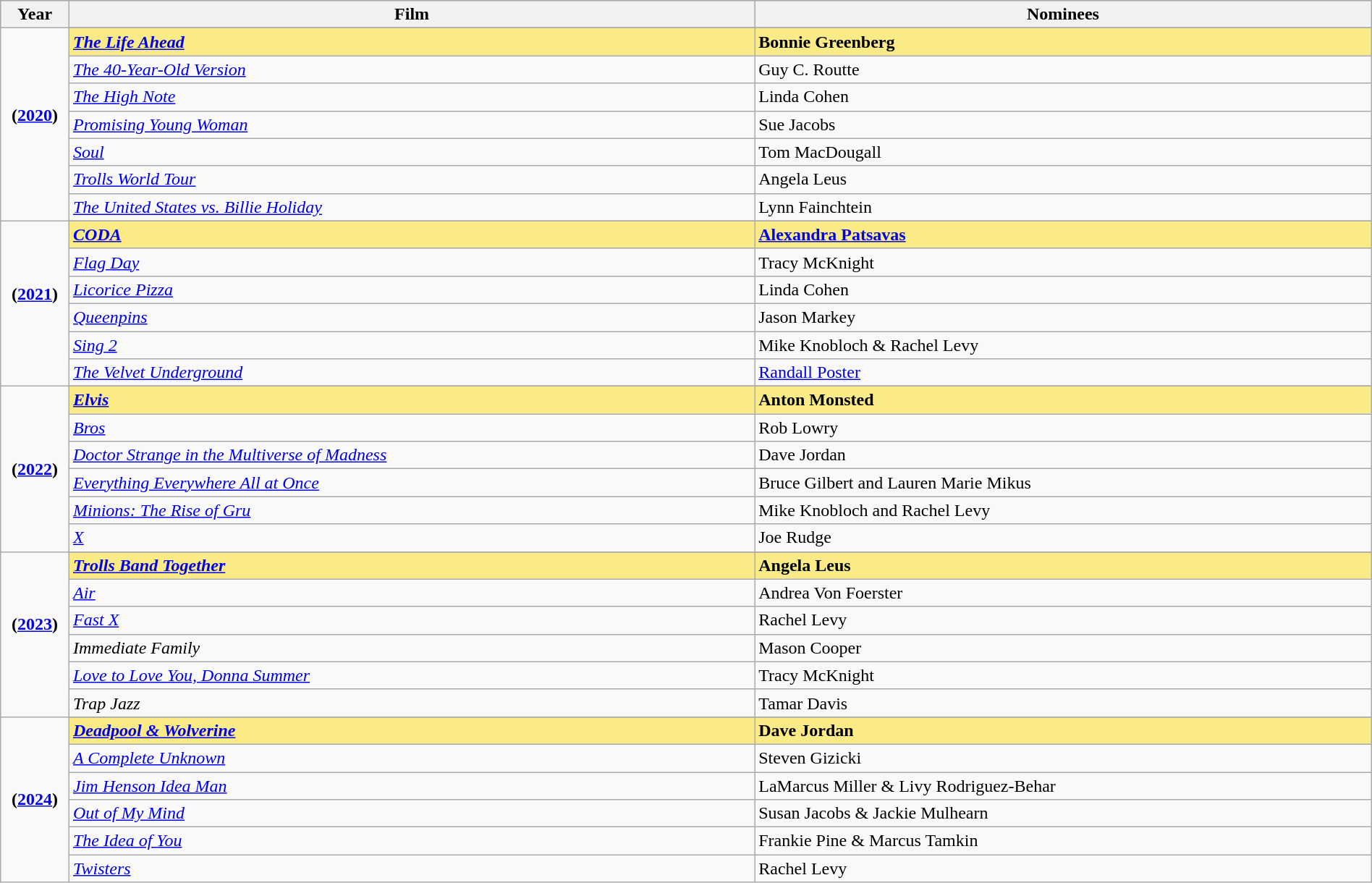<table class="wikitable" style="width:100%">
<tr bgcolor="#bebebe">
<th width="5%">Year</th>
<th width="50%">Film</th>
<th width="45%">Nominees</th>
</tr>
<tr>
<td rowspan=8 style="text-align:center"><strong>(<a href='#'>2020</a>)</strong><br> <br> </td>
</tr>
<tr style="background:#FAEB86">
<td><strong><em><a href='#'>The Life Ahead</a></em></strong></td>
<td><strong>Bonnie Greenberg</strong></td>
</tr>
<tr>
<td><em><a href='#'>The 40-Year-Old Version</a></em></td>
<td>Guy C. Routte</td>
</tr>
<tr>
<td><em><a href='#'>The High Note</a></em></td>
<td>Linda Cohen</td>
</tr>
<tr>
<td><em><a href='#'>Promising Young Woman</a></em></td>
<td>Sue Jacobs</td>
</tr>
<tr>
<td><em><a href='#'>Soul</a></em></td>
<td>Tom MacDougall</td>
</tr>
<tr>
<td><em><a href='#'>Trolls World Tour</a></em></td>
<td>Angela Leus</td>
</tr>
<tr>
<td><em><a href='#'>The United States vs. Billie Holiday</a></em></td>
<td>Lynn Fainchtein</td>
</tr>
<tr>
<td rowspan=7 style="text-align:center"><strong>(<a href='#'>2021</a>)</strong><br> <br></td>
</tr>
<tr style="background:#FAEB86">
<td><strong><em><a href='#'>CODA</a></em></strong></td>
<td><strong><a href='#'>Alexandra Patsavas</a></strong></td>
</tr>
<tr>
<td><em><a href='#'>Flag Day</a></em></td>
<td>Tracy McKnight</td>
</tr>
<tr>
<td><em><a href='#'>Licorice Pizza</a></em></td>
<td>Linda Cohen</td>
</tr>
<tr>
<td><em><a href='#'>Queenpins</a></em></td>
<td>Jason Markey</td>
</tr>
<tr>
<td><em><a href='#'>Sing 2</a></em></td>
<td>Mike Knobloch & Rachel Levy</td>
</tr>
<tr>
<td><em><a href='#'>The Velvet Underground</a></em></td>
<td><a href='#'>Randall Poster</a></td>
</tr>
<tr>
<td rowspan=7 style="text-align:center"><strong>(<a href='#'>2022</a>)</strong><br></td>
</tr>
<tr style="background:#FAEB86">
<td><strong><em><a href='#'>Elvis</a></em></strong></td>
<td><strong>Anton Monsted</strong></td>
</tr>
<tr>
<td><em><a href='#'>Bros</a></em></td>
<td>Rob Lowry</td>
</tr>
<tr>
<td><em><a href='#'>Doctor Strange in the Multiverse of Madness</a></em></td>
<td>Dave Jordan</td>
</tr>
<tr>
<td><em><a href='#'>Everything Everywhere All at Once</a></em></td>
<td>Bruce Gilbert and Lauren Marie Mikus</td>
</tr>
<tr>
<td><em><a href='#'>Minions: The Rise of Gru</a></em></td>
<td>Mike Knobloch and Rachel Levy</td>
</tr>
<tr>
<td><em><a href='#'>X</a></em></td>
<td>Joe Rudge</td>
</tr>
<tr>
<td rowspan=7 style="text-align:center"><strong>(<a href='#'>2023</a>)</strong><br> <br></td>
</tr>
<tr style="background:#FAEB86">
<td><strong><em><a href='#'>Trolls Band Together</a></em></strong></td>
<td><strong>Angela Leus</strong></td>
</tr>
<tr>
<td><em><a href='#'>Air</a></em></td>
<td>Andrea Von Foerster</td>
</tr>
<tr>
<td><em><a href='#'>Fast X</a></em></td>
<td>Rachel Levy</td>
</tr>
<tr>
<td><em>Immediate Family</em></td>
<td>Mason Cooper</td>
</tr>
<tr>
<td><em><a href='#'>Love to Love You, Donna Summer</a></em></td>
<td>Tracy McKnight</td>
</tr>
<tr>
<td><em>Trap Jazz</em></td>
<td>Tamar Davis</td>
</tr>
<tr>
<td rowspan=7 style="text-align:center"><strong>(<a href='#'>2024</a>)</strong><br></td>
</tr>
<tr style="background:#FAEB86">
<td><strong><em><a href='#'>Deadpool & Wolverine</a></em></strong></td>
<td><strong>Dave Jordan</strong></td>
</tr>
<tr>
<td><em><a href='#'>A Complete Unknown</a></em></td>
<td>Steven Gizicki</td>
</tr>
<tr>
<td><em><a href='#'>Jim Henson Idea Man</a></em></td>
<td>LaMarcus Miller & Livy Rodriguez-Behar</td>
</tr>
<tr>
<td><em><a href='#'>Out of My Mind</a></em></td>
<td>Susan Jacobs & Jackie Mulhearn</td>
</tr>
<tr>
<td><em><a href='#'>The Idea of You</a></em></td>
<td>Frankie Pine & Marcus Tamkin</td>
</tr>
<tr>
<td><em><a href='#'>Twisters</a></em></td>
<td>Rachel Levy</td>
</tr>
</table>
